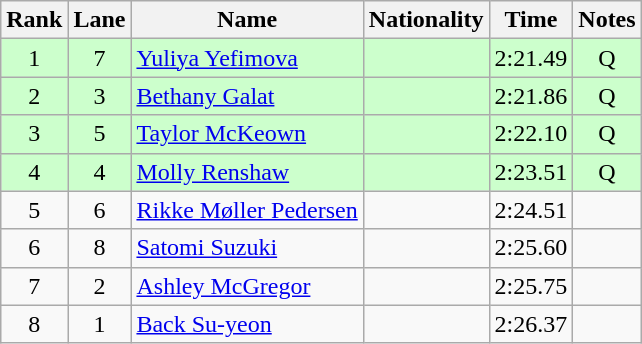<table class="wikitable sortable" style="text-align:center">
<tr>
<th>Rank</th>
<th>Lane</th>
<th>Name</th>
<th>Nationality</th>
<th>Time</th>
<th>Notes</th>
</tr>
<tr bgcolor=ccffcc>
<td>1</td>
<td>7</td>
<td align=left><a href='#'>Yuliya Yefimova</a></td>
<td align=left></td>
<td>2:21.49</td>
<td>Q</td>
</tr>
<tr bgcolor=ccffcc>
<td>2</td>
<td>3</td>
<td align=left><a href='#'>Bethany Galat</a></td>
<td align=left></td>
<td>2:21.86</td>
<td>Q</td>
</tr>
<tr bgcolor=ccffcc>
<td>3</td>
<td>5</td>
<td align=left><a href='#'>Taylor McKeown</a></td>
<td align=left></td>
<td>2:22.10</td>
<td>Q</td>
</tr>
<tr bgcolor=ccffcc>
<td>4</td>
<td>4</td>
<td align=left><a href='#'>Molly Renshaw</a></td>
<td align=left></td>
<td>2:23.51</td>
<td>Q</td>
</tr>
<tr>
<td>5</td>
<td>6</td>
<td align=left><a href='#'>Rikke Møller Pedersen</a></td>
<td align=left></td>
<td>2:24.51</td>
<td></td>
</tr>
<tr>
<td>6</td>
<td>8</td>
<td align=left><a href='#'>Satomi Suzuki</a></td>
<td align=left></td>
<td>2:25.60</td>
<td></td>
</tr>
<tr>
<td>7</td>
<td>2</td>
<td align=left><a href='#'>Ashley McGregor</a></td>
<td align=left></td>
<td>2:25.75</td>
<td></td>
</tr>
<tr>
<td>8</td>
<td>1</td>
<td align=left><a href='#'>Back Su-yeon</a></td>
<td align=left></td>
<td>2:26.37</td>
<td></td>
</tr>
</table>
